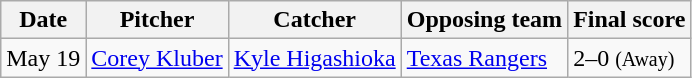<table class="wikitable">
<tr>
<th>Date</th>
<th>Pitcher</th>
<th>Catcher</th>
<th>Opposing team</th>
<th>Final score</th>
</tr>
<tr>
<td>May 19</td>
<td><a href='#'>Corey Kluber</a></td>
<td><a href='#'>Kyle Higashioka</a></td>
<td><a href='#'>Texas Rangers</a></td>
<td>2–0 <small>(Away)</small></td>
</tr>
</table>
